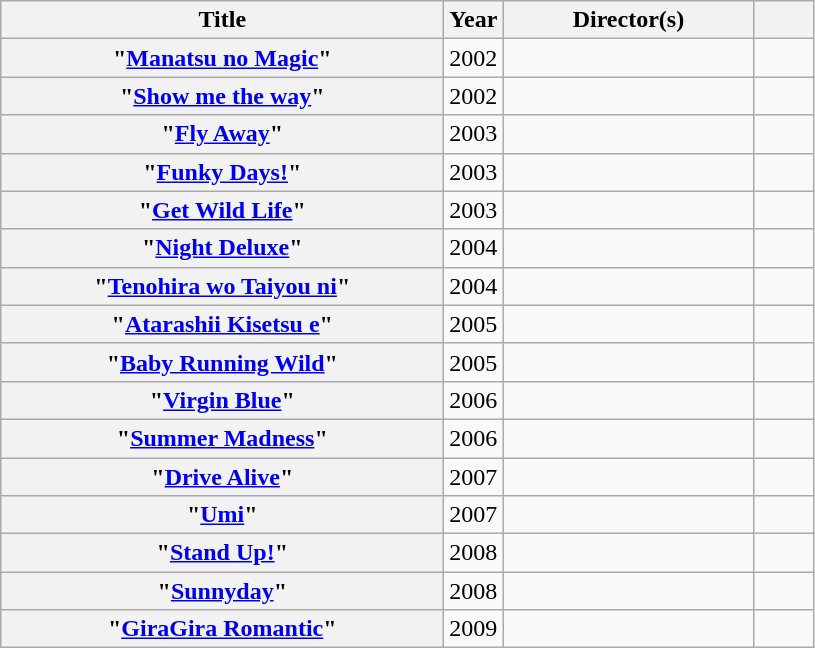<table class="wikitable sortable plainrowheaders" style="text-align:center;">
<tr>
<th scope="col" style="width:18em;">Title</th>
<th scope="col" style="width:2em;">Year</th>
<th scope="col" style="width:10em;">Director(s)</th>
<th scope="col" style="width:2em;" class="unsortable"></th>
</tr>
<tr>
<th scope="row">"<a href='#'>Manatsu no Magic</a>"</th>
<td>2002</td>
<td></td>
<td></td>
</tr>
<tr>
<th scope="row">"<a href='#'>Show me the way</a>"</th>
<td>2002</td>
<td></td>
<td></td>
</tr>
<tr>
<th scope="row">"<a href='#'>Fly Away</a>"</th>
<td>2003</td>
<td></td>
<td></td>
</tr>
<tr>
<th scope="row">"<a href='#'>Funky Days!</a>"</th>
<td>2003</td>
<td></td>
<td></td>
</tr>
<tr>
<th scope="row">"<a href='#'>Get Wild Life</a>"</th>
<td>2003</td>
<td></td>
<td></td>
</tr>
<tr>
<th scope="row">"<a href='#'>Night Deluxe</a>"</th>
<td>2004</td>
<td></td>
<td></td>
</tr>
<tr>
<th scope="row">"<a href='#'>Tenohira wo Taiyou ni</a>"</th>
<td>2004</td>
<td></td>
<td></td>
</tr>
<tr>
<th scope="row">"<a href='#'>Atarashii Kisetsu e</a>"</th>
<td>2005</td>
<td></td>
<td></td>
</tr>
<tr>
<th scope="row">"<a href='#'>Baby Running Wild</a>"</th>
<td>2005</td>
<td></td>
<td></td>
</tr>
<tr>
<th scope="row">"<a href='#'>Virgin Blue</a>"</th>
<td>2006</td>
<td></td>
<td></td>
</tr>
<tr>
<th scope="row">"<a href='#'>Summer Madness</a>"</th>
<td>2006</td>
<td></td>
<td></td>
</tr>
<tr>
<th scope="row">"<a href='#'>Drive Alive</a>"</th>
<td>2007</td>
<td></td>
<td></td>
</tr>
<tr>
<th scope="row">"<a href='#'>Umi</a>"</th>
<td>2007</td>
<td></td>
<td></td>
</tr>
<tr>
<th scope="row">"<a href='#'>Stand Up!</a>"</th>
<td>2008</td>
<td></td>
<td></td>
</tr>
<tr>
<th scope="row">"<a href='#'>Sunnyday</a>"</th>
<td>2008</td>
<td></td>
<td></td>
</tr>
<tr>
<th scope="row">"<a href='#'>GiraGira Romantic</a>"</th>
<td>2009</td>
<td></td>
<td></td>
</tr>
</table>
